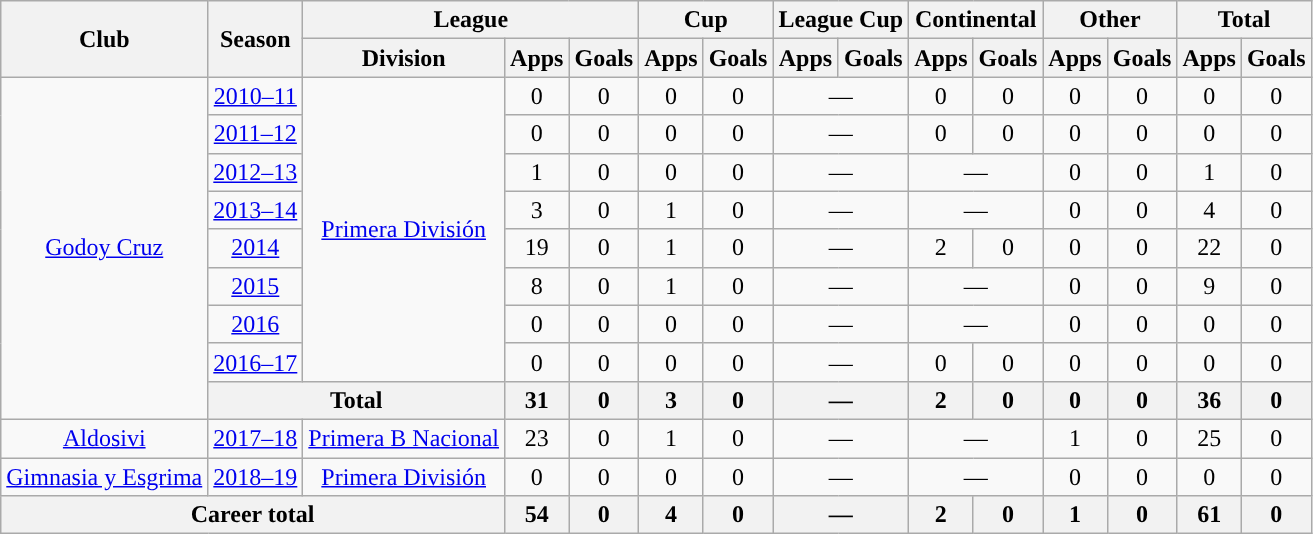<table class="wikitable" style="text-align:center">
<tr>
<th rowspan="2">Club</th>
<th rowspan="2">Season</th>
<th colspan="3">League</th>
<th colspan="2">Cup</th>
<th colspan="2">League Cup</th>
<th colspan="2">Continental</th>
<th colspan="2">Other</th>
<th colspan="2">Total</th>
</tr>
<tr>
<th>Division</th>
<th>Apps</th>
<th>Goals</th>
<th>Apps</th>
<th>Goals</th>
<th>Apps</th>
<th>Goals</th>
<th>Apps</th>
<th>Goals</th>
<th>Apps</th>
<th>Goals</th>
<th>Apps</th>
<th>Goals</th>
</tr>
<tr>
<td rowspan="9"><a href='#'>Godoy Cruz</a></td>
<td><a href='#'>2010–11</a></td>
<td rowspan="8"><a href='#'>Primera División</a></td>
<td>0</td>
<td>0</td>
<td>0</td>
<td>0</td>
<td colspan="2">—</td>
<td>0</td>
<td>0</td>
<td>0</td>
<td>0</td>
<td>0</td>
<td>0</td>
</tr>
<tr>
<td><a href='#'>2011–12</a></td>
<td>0</td>
<td>0</td>
<td>0</td>
<td>0</td>
<td colspan="2">—</td>
<td>0</td>
<td>0</td>
<td>0</td>
<td>0</td>
<td>0</td>
<td>0</td>
</tr>
<tr>
<td><a href='#'>2012–13</a></td>
<td>1</td>
<td>0</td>
<td>0</td>
<td>0</td>
<td colspan="2">—</td>
<td colspan="2">—</td>
<td>0</td>
<td>0</td>
<td>1</td>
<td>0</td>
</tr>
<tr>
<td><a href='#'>2013–14</a></td>
<td>3</td>
<td>0</td>
<td>1</td>
<td>0</td>
<td colspan="2">—</td>
<td colspan="2">—</td>
<td>0</td>
<td>0</td>
<td>4</td>
<td>0</td>
</tr>
<tr>
<td><a href='#'>2014</a></td>
<td>19</td>
<td>0</td>
<td>1</td>
<td>0</td>
<td colspan="2">—</td>
<td>2</td>
<td>0</td>
<td>0</td>
<td>0</td>
<td>22</td>
<td>0</td>
</tr>
<tr>
<td><a href='#'>2015</a></td>
<td>8</td>
<td>0</td>
<td>1</td>
<td>0</td>
<td colspan="2">—</td>
<td colspan="2">—</td>
<td>0</td>
<td>0</td>
<td>9</td>
<td>0</td>
</tr>
<tr>
<td><a href='#'>2016</a></td>
<td>0</td>
<td>0</td>
<td>0</td>
<td>0</td>
<td colspan="2">—</td>
<td colspan="2">—</td>
<td>0</td>
<td>0</td>
<td>0</td>
<td>0</td>
</tr>
<tr>
<td><a href='#'>2016–17</a></td>
<td>0</td>
<td>0</td>
<td>0</td>
<td>0</td>
<td colspan="2">—</td>
<td>0</td>
<td>0</td>
<td>0</td>
<td>0</td>
<td>0</td>
<td>0</td>
</tr>
<tr>
<th colspan="2">Total</th>
<th>31</th>
<th>0</th>
<th>3</th>
<th>0</th>
<th colspan="2">—</th>
<th>2</th>
<th>0</th>
<th>0</th>
<th>0</th>
<th>36</th>
<th>0</th>
</tr>
<tr>
<td rowspan="1"><a href='#'>Aldosivi</a></td>
<td><a href='#'>2017–18</a></td>
<td rowspan="1"><a href='#'>Primera B Nacional</a></td>
<td>23</td>
<td>0</td>
<td>1</td>
<td>0</td>
<td colspan="2">—</td>
<td colspan="2">—</td>
<td>1</td>
<td>0</td>
<td>25</td>
<td>0</td>
</tr>
<tr>
<td rowspan="1"><a href='#'>Gimnasia y Esgrima</a></td>
<td><a href='#'>2018–19</a></td>
<td rowspan="1"><a href='#'>Primera División</a></td>
<td>0</td>
<td>0</td>
<td>0</td>
<td>0</td>
<td colspan="2">—</td>
<td colspan="2">—</td>
<td>0</td>
<td>0</td>
<td>0</td>
<td>0</td>
</tr>
<tr>
<th colspan="3">Career total</th>
<th>54</th>
<th>0</th>
<th>4</th>
<th>0</th>
<th colspan="2">—</th>
<th>2</th>
<th>0</th>
<th>1</th>
<th>0</th>
<th>61</th>
<th>0</th>
</tr>
</table>
